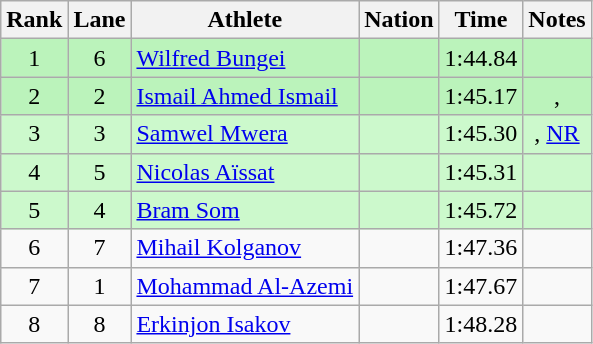<table class="wikitable sortable" style="text-align:center">
<tr>
<th>Rank</th>
<th>Lane</th>
<th>Athlete</th>
<th>Nation</th>
<th>Time</th>
<th>Notes</th>
</tr>
<tr bgcolor=bbf3bb>
<td>1</td>
<td>6</td>
<td align=left><a href='#'>Wilfred Bungei</a></td>
<td align=left></td>
<td>1:44.84</td>
<td></td>
</tr>
<tr bgcolor=bbf3bb>
<td>2</td>
<td>2</td>
<td align=left><a href='#'>Ismail Ahmed Ismail</a></td>
<td align=left></td>
<td>1:45.17</td>
<td>, </td>
</tr>
<tr bgcolor=ccf9cc>
<td>3</td>
<td>3</td>
<td align=left><a href='#'>Samwel Mwera</a></td>
<td align=left></td>
<td>1:45.30</td>
<td>, <a href='#'>NR</a></td>
</tr>
<tr bgcolor=ccf9cc>
<td>4</td>
<td>5</td>
<td align=left><a href='#'>Nicolas Aïssat</a></td>
<td align=left></td>
<td>1:45.31</td>
<td></td>
</tr>
<tr bgcolor=ccf9cc>
<td>5</td>
<td>4</td>
<td align=left><a href='#'>Bram Som</a></td>
<td align=left></td>
<td>1:45.72</td>
<td></td>
</tr>
<tr>
<td>6</td>
<td>7</td>
<td align=left><a href='#'>Mihail Kolganov</a></td>
<td align=left></td>
<td>1:47.36</td>
<td></td>
</tr>
<tr>
<td>7</td>
<td>1</td>
<td align=left><a href='#'>Mohammad Al-Azemi</a></td>
<td align=left></td>
<td>1:47.67</td>
<td></td>
</tr>
<tr>
<td>8</td>
<td>8</td>
<td align=left><a href='#'>Erkinjon Isakov</a></td>
<td align=left></td>
<td>1:48.28</td>
<td></td>
</tr>
</table>
